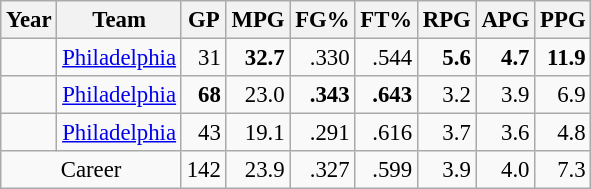<table class="wikitable sortable" style="font-size:95%; text-align:right;">
<tr>
<th>Year</th>
<th>Team</th>
<th>GP</th>
<th>MPG</th>
<th>FG%</th>
<th>FT%</th>
<th>RPG</th>
<th>APG</th>
<th>PPG</th>
</tr>
<tr>
<td style="text-align:left;"></td>
<td style="text-align:left;"><a href='#'>Philadelphia</a></td>
<td>31</td>
<td><strong>32.7</strong></td>
<td>.330</td>
<td>.544</td>
<td><strong>5.6</strong></td>
<td><strong>4.7</strong></td>
<td><strong>11.9</strong></td>
</tr>
<tr>
<td style="text-align:left;"></td>
<td style="text-align:left;"><a href='#'>Philadelphia</a></td>
<td><strong>68</strong></td>
<td>23.0</td>
<td><strong>.343</strong></td>
<td><strong>.643</strong></td>
<td>3.2</td>
<td>3.9</td>
<td>6.9</td>
</tr>
<tr>
<td style="text-align:left;"></td>
<td style="text-align:left;"><a href='#'>Philadelphia</a></td>
<td>43</td>
<td>19.1</td>
<td>.291</td>
<td>.616</td>
<td>3.7</td>
<td>3.6</td>
<td>4.8</td>
</tr>
<tr>
<td colspan="2" style="text-align:center;">Career</td>
<td>142</td>
<td>23.9</td>
<td>.327</td>
<td>.599</td>
<td>3.9</td>
<td>4.0</td>
<td>7.3</td>
</tr>
</table>
